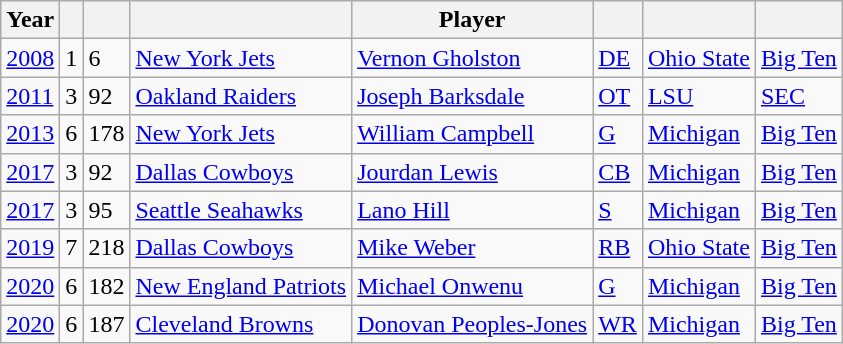<table class="wikitable sortable">
<tr>
<th>Year</th>
<th></th>
<th></th>
<th></th>
<th>Player</th>
<th></th>
<th></th>
<th></th>
</tr>
<tr>
<td><a href='#'>2008</a></td>
<td>1</td>
<td>6</td>
<td><a href='#'>New York Jets</a></td>
<td><a href='#'>Vernon Gholston</a></td>
<td><a href='#'>DE</a></td>
<td><a href='#'>Ohio State</a></td>
<td><a href='#'>Big Ten</a></td>
</tr>
<tr>
<td><a href='#'>2011</a></td>
<td>3</td>
<td>92</td>
<td><a href='#'>Oakland Raiders</a></td>
<td><a href='#'>Joseph Barksdale</a></td>
<td><a href='#'>OT</a></td>
<td><a href='#'>LSU</a></td>
<td><a href='#'>SEC</a></td>
</tr>
<tr>
<td><a href='#'>2013</a></td>
<td>6</td>
<td>178</td>
<td><a href='#'>New York Jets</a></td>
<td><a href='#'>William Campbell</a></td>
<td><a href='#'>G</a></td>
<td><a href='#'>Michigan</a></td>
<td><a href='#'>Big Ten</a></td>
</tr>
<tr>
<td><a href='#'>2017</a></td>
<td>3</td>
<td>92</td>
<td><a href='#'>Dallas Cowboys</a></td>
<td><a href='#'>Jourdan Lewis</a></td>
<td><a href='#'>CB</a></td>
<td><a href='#'>Michigan</a></td>
<td><a href='#'>Big Ten</a></td>
</tr>
<tr>
<td><a href='#'>2017</a></td>
<td>3</td>
<td>95</td>
<td><a href='#'>Seattle Seahawks</a></td>
<td><a href='#'>Lano Hill</a></td>
<td><a href='#'>S</a></td>
<td><a href='#'>Michigan</a></td>
<td><a href='#'>Big Ten</a></td>
</tr>
<tr>
<td><a href='#'>2019</a></td>
<td>7</td>
<td>218</td>
<td><a href='#'>Dallas Cowboys</a></td>
<td><a href='#'>Mike Weber</a></td>
<td><a href='#'>RB</a></td>
<td><a href='#'>Ohio State</a></td>
<td><a href='#'>Big Ten</a></td>
</tr>
<tr>
<td><a href='#'>2020</a></td>
<td>6</td>
<td>182</td>
<td><a href='#'>New England Patriots</a></td>
<td><a href='#'>Michael Onwenu</a></td>
<td><a href='#'>G</a></td>
<td><a href='#'>Michigan</a></td>
<td><a href='#'>Big Ten</a></td>
</tr>
<tr>
<td><a href='#'>2020</a></td>
<td>6</td>
<td>187</td>
<td><a href='#'>Cleveland Browns</a></td>
<td><a href='#'>Donovan Peoples-Jones</a></td>
<td><a href='#'>WR</a></td>
<td><a href='#'>Michigan</a></td>
<td><a href='#'>Big Ten</a></td>
</tr>
</table>
